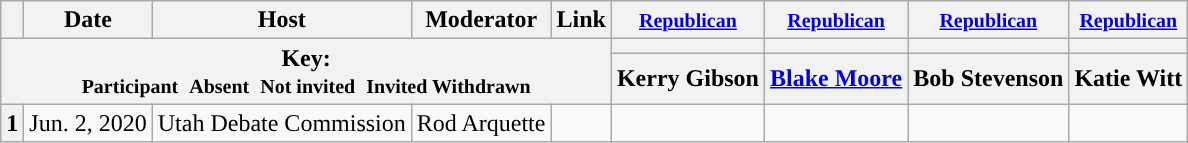<table class="wikitable" style="text-align:center;">
<tr>
<th scope="col"></th>
<th scope="col">Date</th>
<th scope="col">Host</th>
<th scope="col">Moderator</th>
<th scope="col">Link</th>
<th scope="col"><small><a href='#'>Republican</a></small></th>
<th scope="col"><small><a href='#'>Republican</a></small></th>
<th scope="col"><small><a href='#'>Republican</a></small></th>
<th scope="col"><small><a href='#'>Republican</a></small></th>
</tr>
<tr>
<th colspan="5" rowspan="2">Key:<br> <small>Participant </small>  <small>Absent </small>  <small>Not invited </small>  <small>Invited  Withdrawn</small></th>
<th scope="col" style="background:"></th>
<th scope="col" style="background:"></th>
<th scope="col" style="background:"></th>
<th scope="col" style="background:"></th>
</tr>
<tr>
<th scope="col">Kerry Gibson</th>
<th scope="col"><a href='#'>Blake Moore</a></th>
<th scope="col">Bob Stevenson</th>
<th scope="col">Katie Witt</th>
</tr>
<tr>
<th>1</th>
<td style="white-space:nowrap;">Jun. 2, 2020</td>
<td style="white-space:nowrap;">Utah Debate Commission</td>
<td style="white-space:nowrap;">Rod Arquette</td>
<td style="white-space:nowrap;"></td>
<td></td>
<td></td>
<td></td>
<td></td>
</tr>
</table>
